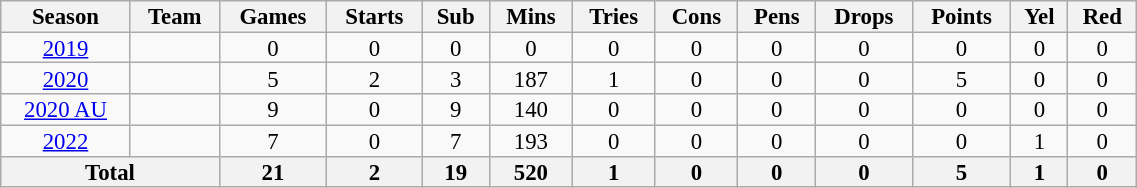<table class="wikitable" style="text-align:center; line-height:90%; font-size:95%; width:60%;">
<tr>
<th>Season</th>
<th>Team</th>
<th>Games</th>
<th>Starts</th>
<th>Sub</th>
<th>Mins</th>
<th>Tries</th>
<th>Cons</th>
<th>Pens</th>
<th>Drops</th>
<th>Points</th>
<th>Yel</th>
<th>Red</th>
</tr>
<tr>
<td><a href='#'>2019</a></td>
<td></td>
<td>0</td>
<td>0</td>
<td>0</td>
<td>0</td>
<td>0</td>
<td>0</td>
<td>0</td>
<td>0</td>
<td>0</td>
<td>0</td>
<td>0</td>
</tr>
<tr>
<td><a href='#'>2020</a></td>
<td></td>
<td>5</td>
<td>2</td>
<td>3</td>
<td>187</td>
<td>1</td>
<td>0</td>
<td>0</td>
<td>0</td>
<td>5</td>
<td>0</td>
<td>0</td>
</tr>
<tr>
<td><a href='#'>2020 AU</a></td>
<td></td>
<td>9</td>
<td>0</td>
<td>9</td>
<td>140</td>
<td>0</td>
<td>0</td>
<td>0</td>
<td>0</td>
<td>0</td>
<td>0</td>
<td>0</td>
</tr>
<tr>
<td><a href='#'>2022</a></td>
<td></td>
<td>7</td>
<td>0</td>
<td>7</td>
<td>193</td>
<td>0</td>
<td>0</td>
<td>0</td>
<td>0</td>
<td>0</td>
<td>1</td>
<td>0</td>
</tr>
<tr>
<th colspan="2">Total</th>
<th>21</th>
<th>2</th>
<th>19</th>
<th>520</th>
<th>1</th>
<th>0</th>
<th>0</th>
<th>0</th>
<th>5</th>
<th>1</th>
<th>0</th>
</tr>
</table>
